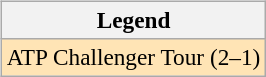<table>
<tr valign=top>
<td><br><table class=wikitable style=font-size:97%>
<tr>
<th>Legend</th>
</tr>
<tr bgcolor=moccasin>
<td>ATP Challenger Tour (2–1)</td>
</tr>
</table>
</td>
<td></td>
</tr>
</table>
